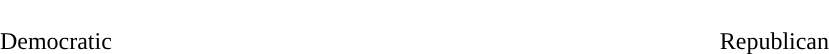<table style="width:60em; text-align:center">
<tr style="color:white">
<td style="background:"><strong>48</strong></td>
<td style="background:"><strong>52</strong></td>
</tr>
<tr>
<td>Democratic</td>
<td>Republican</td>
</tr>
</table>
